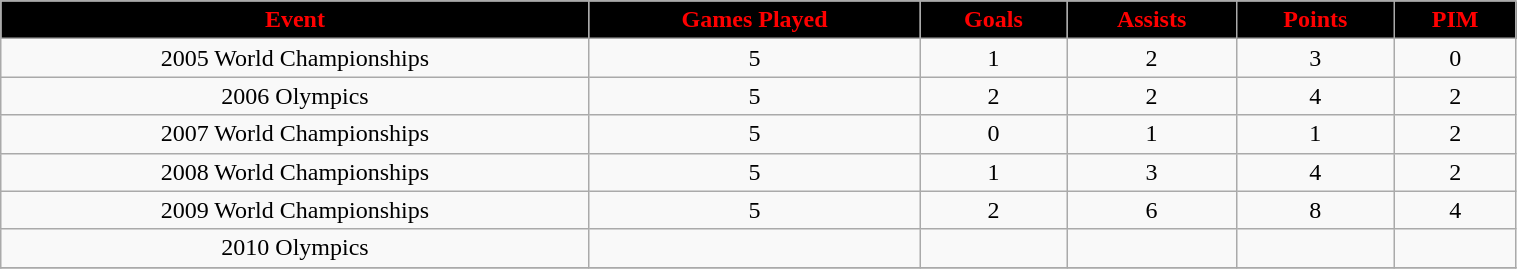<table class="wikitable" width="80%">
<tr align="center"  style="background:black;color:red;">
<td><strong>Event</strong></td>
<td><strong>Games Played</strong></td>
<td><strong>Goals</strong></td>
<td><strong>Assists</strong></td>
<td><strong>Points</strong></td>
<td><strong>PIM</strong></td>
</tr>
<tr align="center" bgcolor="">
<td>2005 World Championships</td>
<td>5</td>
<td>1</td>
<td>2</td>
<td>3</td>
<td>0</td>
</tr>
<tr align="center" bgcolor="">
<td>2006 Olympics</td>
<td>5</td>
<td>2</td>
<td>2</td>
<td>4</td>
<td>2</td>
</tr>
<tr align="center" bgcolor="">
<td>2007 World Championships</td>
<td>5</td>
<td>0</td>
<td>1</td>
<td>1</td>
<td>2</td>
</tr>
<tr align="center" bgcolor="">
<td>2008 World Championships</td>
<td>5</td>
<td>1</td>
<td>3</td>
<td>4</td>
<td>2</td>
</tr>
<tr align="center" bgcolor="">
<td>2009 World Championships</td>
<td>5</td>
<td>2</td>
<td>6</td>
<td>8</td>
<td>4</td>
</tr>
<tr align="center" bgcolor="">
<td>2010 Olympics</td>
<td></td>
<td></td>
<td></td>
<td></td>
<td></td>
</tr>
<tr align="center" bgcolor="">
</tr>
</table>
